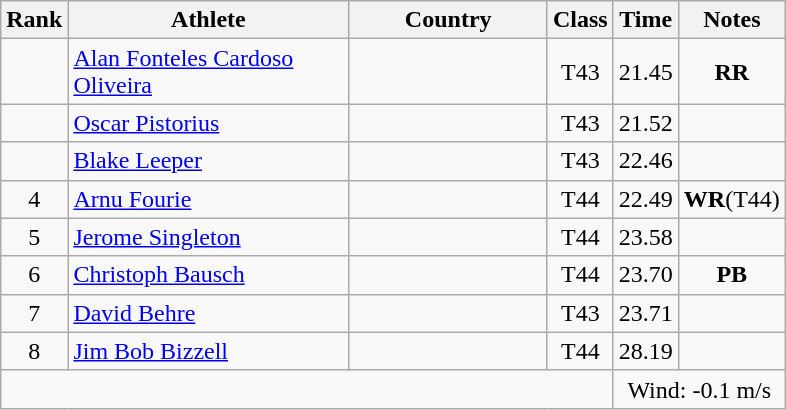<table class="wikitable sortable" style="text-align:center">
<tr>
<th>Rank</th>
<th style="width:180px">Athlete</th>
<th style="width:125px">Country</th>
<th>Class</th>
<th>Time</th>
<th>Notes</th>
</tr>
<tr>
<td></td>
<td style="text-align:left;"><a href='#'>Alan Fonteles Cardoso Oliveira</a></td>
<td style="text-align:left;"></td>
<td>T43</td>
<td>21.45</td>
<td><strong>RR</strong></td>
</tr>
<tr>
<td></td>
<td style="text-align:left;"><a href='#'>Oscar Pistorius</a></td>
<td style="text-align:left;"></td>
<td>T43</td>
<td>21.52</td>
<td></td>
</tr>
<tr>
<td></td>
<td style="text-align:left;"><a href='#'>Blake Leeper</a></td>
<td style="text-align:left;"></td>
<td>T43</td>
<td>22.46</td>
<td></td>
</tr>
<tr>
<td>4</td>
<td style="text-align:left;"><a href='#'>Arnu Fourie</a></td>
<td style="text-align:left;"></td>
<td>T44</td>
<td>22.49</td>
<td><strong>WR</strong>(T44)</td>
</tr>
<tr>
<td>5</td>
<td style="text-align:left;"><a href='#'>Jerome Singleton</a></td>
<td style="text-align:left;"></td>
<td>T44</td>
<td>23.58</td>
<td></td>
</tr>
<tr>
<td>6</td>
<td style="text-align:left;"><a href='#'>Christoph Bausch</a></td>
<td style="text-align:left;"></td>
<td>T44</td>
<td>23.70</td>
<td><strong>PB</strong></td>
</tr>
<tr>
<td>7</td>
<td style="text-align:left;"><a href='#'>David Behre</a></td>
<td style="text-align:left;"></td>
<td>T43</td>
<td>23.71</td>
<td></td>
</tr>
<tr>
<td>8</td>
<td style="text-align:left;"><a href='#'>Jim Bob Bizzell</a></td>
<td style="text-align:left;"></td>
<td>T44</td>
<td>28.19</td>
<td></td>
</tr>
<tr class="sortbottom">
<td colspan="4"></td>
<td colspan="2">Wind: -0.1 m/s</td>
</tr>
</table>
